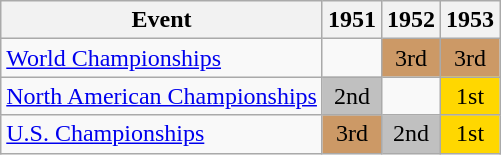<table class="wikitable">
<tr>
<th>Event</th>
<th>1951</th>
<th>1952</th>
<th>1953</th>
</tr>
<tr>
<td><a href='#'>World Championships</a></td>
<td></td>
<td align="center" bgcolor="cc9966">3rd</td>
<td align="center" bgcolor="cc9966">3rd</td>
</tr>
<tr>
<td><a href='#'>North American Championships</a></td>
<td align="center" bgcolor="silver">2nd</td>
<td></td>
<td align="center" bgcolor="gold">1st</td>
</tr>
<tr>
<td><a href='#'>U.S. Championships</a></td>
<td align="center" bgcolor="cc9966">3rd</td>
<td align="center" bgcolor="silver">2nd</td>
<td align="center" bgcolor="gold">1st</td>
</tr>
</table>
